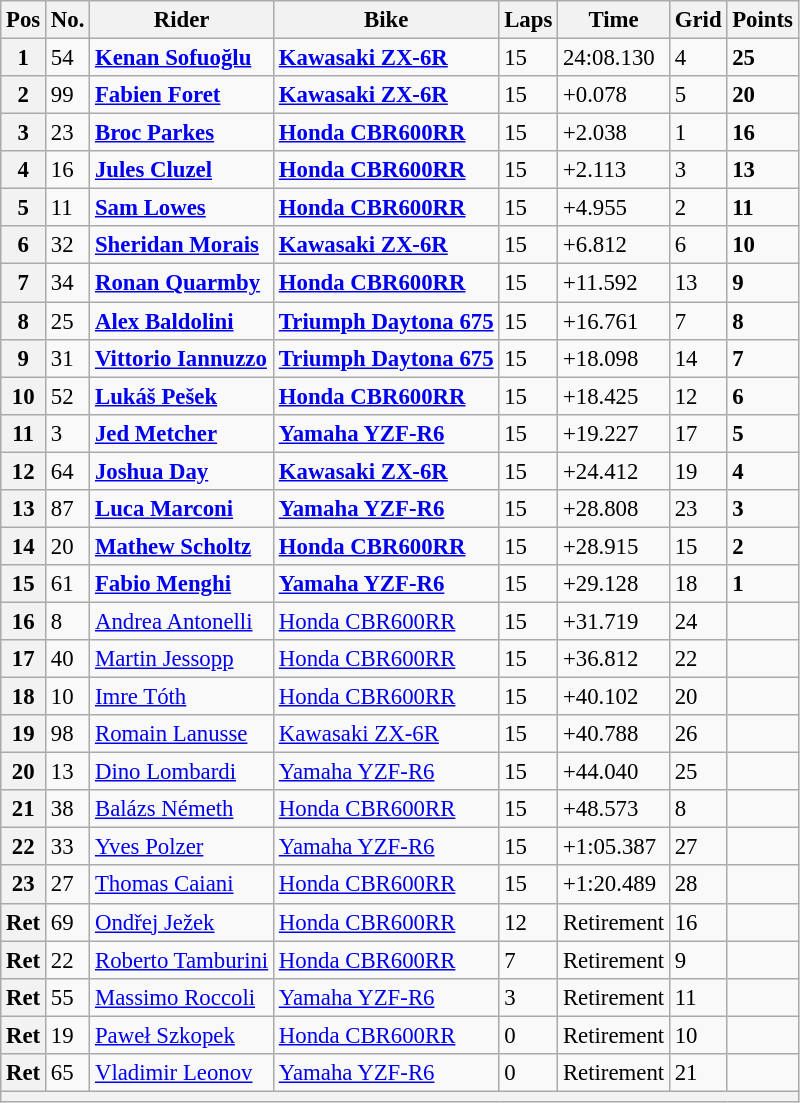<table class="wikitable" style="font-size: 95%;">
<tr>
<th>Pos</th>
<th>No.</th>
<th>Rider</th>
<th>Bike</th>
<th>Laps</th>
<th>Time</th>
<th>Grid</th>
<th>Points</th>
</tr>
<tr>
<th>1</th>
<td>54</td>
<td> <strong><a href='#'>Kenan Sofuoğlu</a></strong></td>
<td><strong><a href='#'>Kawasaki ZX-6R</a></strong></td>
<td>15</td>
<td>24:08.130</td>
<td>4</td>
<td><strong>25</strong></td>
</tr>
<tr>
<th>2</th>
<td>99</td>
<td> <strong><a href='#'>Fabien Foret</a></strong></td>
<td><strong><a href='#'>Kawasaki ZX-6R</a></strong></td>
<td>15</td>
<td>+0.078</td>
<td>5</td>
<td><strong>20</strong></td>
</tr>
<tr>
<th>3</th>
<td>23</td>
<td> <strong><a href='#'>Broc Parkes</a></strong></td>
<td><strong><a href='#'>Honda CBR600RR</a></strong></td>
<td>15</td>
<td>+2.038</td>
<td>1</td>
<td><strong>16</strong></td>
</tr>
<tr>
<th>4</th>
<td>16</td>
<td> <strong><a href='#'>Jules Cluzel</a></strong></td>
<td><strong><a href='#'>Honda CBR600RR</a></strong></td>
<td>15</td>
<td>+2.113</td>
<td>3</td>
<td><strong>13</strong></td>
</tr>
<tr>
<th>5</th>
<td>11</td>
<td> <strong><a href='#'>Sam Lowes</a></strong></td>
<td><strong><a href='#'>Honda CBR600RR</a></strong></td>
<td>15</td>
<td>+4.955</td>
<td>2</td>
<td><strong>11</strong></td>
</tr>
<tr>
<th>6</th>
<td>32</td>
<td> <strong><a href='#'>Sheridan Morais</a></strong></td>
<td><strong><a href='#'>Kawasaki ZX-6R</a></strong></td>
<td>15</td>
<td>+6.812</td>
<td>6</td>
<td><strong>10</strong></td>
</tr>
<tr>
<th>7</th>
<td>34</td>
<td> <strong><a href='#'>Ronan Quarmby</a></strong></td>
<td><strong><a href='#'>Honda CBR600RR</a></strong></td>
<td>15</td>
<td>+11.592</td>
<td>13</td>
<td><strong>9</strong></td>
</tr>
<tr>
<th>8</th>
<td>25</td>
<td> <strong><a href='#'>Alex Baldolini</a></strong></td>
<td><strong><a href='#'>Triumph Daytona 675</a></strong></td>
<td>15</td>
<td>+16.761</td>
<td>7</td>
<td><strong>8</strong></td>
</tr>
<tr>
<th>9</th>
<td>31</td>
<td> <strong><a href='#'>Vittorio Iannuzzo</a></strong></td>
<td><strong><a href='#'>Triumph Daytona 675</a></strong></td>
<td>15</td>
<td>+18.098</td>
<td>14</td>
<td><strong>7</strong></td>
</tr>
<tr>
<th>10</th>
<td>52</td>
<td> <strong><a href='#'>Lukáš Pešek</a></strong></td>
<td><strong><a href='#'>Honda CBR600RR</a></strong></td>
<td>15</td>
<td>+18.425</td>
<td>12</td>
<td><strong>6</strong></td>
</tr>
<tr>
<th>11</th>
<td>3</td>
<td> <strong><a href='#'>Jed Metcher</a></strong></td>
<td><strong><a href='#'>Yamaha YZF-R6</a></strong></td>
<td>15</td>
<td>+19.227</td>
<td>17</td>
<td><strong>5</strong></td>
</tr>
<tr>
<th>12</th>
<td>64</td>
<td> <strong><a href='#'>Joshua Day</a></strong></td>
<td><strong><a href='#'>Kawasaki ZX-6R</a></strong></td>
<td>15</td>
<td>+24.412</td>
<td>19</td>
<td><strong>4</strong></td>
</tr>
<tr>
<th>13</th>
<td>87</td>
<td> <strong><a href='#'>Luca Marconi</a></strong></td>
<td><strong><a href='#'>Yamaha YZF-R6</a></strong></td>
<td>15</td>
<td>+28.808</td>
<td>23</td>
<td><strong>3</strong></td>
</tr>
<tr>
<th>14</th>
<td>20</td>
<td> <strong><a href='#'>Mathew Scholtz</a></strong></td>
<td><strong><a href='#'>Honda CBR600RR</a></strong></td>
<td>15</td>
<td>+28.915</td>
<td>15</td>
<td><strong>2</strong></td>
</tr>
<tr>
<th>15</th>
<td>61</td>
<td> <strong><a href='#'>Fabio Menghi</a></strong></td>
<td><strong><a href='#'>Yamaha YZF-R6</a></strong></td>
<td>15</td>
<td>+29.128</td>
<td>18</td>
<td><strong>1</strong></td>
</tr>
<tr>
<th>16</th>
<td>8</td>
<td> <a href='#'>Andrea Antonelli</a></td>
<td><a href='#'>Honda CBR600RR</a></td>
<td>15</td>
<td>+31.719</td>
<td>24</td>
<td></td>
</tr>
<tr>
<th>17</th>
<td>40</td>
<td> <a href='#'>Martin Jessopp</a></td>
<td><a href='#'>Honda CBR600RR</a></td>
<td>15</td>
<td>+36.812</td>
<td>22</td>
<td></td>
</tr>
<tr>
<th>18</th>
<td>10</td>
<td> <a href='#'>Imre Tóth</a></td>
<td><a href='#'>Honda CBR600RR</a></td>
<td>15</td>
<td>+40.102</td>
<td>20</td>
<td></td>
</tr>
<tr>
<th>19</th>
<td>98</td>
<td> <a href='#'>Romain Lanusse</a></td>
<td><a href='#'>Kawasaki ZX-6R</a></td>
<td>15</td>
<td>+40.788</td>
<td>26</td>
<td></td>
</tr>
<tr>
<th>20</th>
<td>13</td>
<td> <a href='#'>Dino Lombardi</a></td>
<td><a href='#'>Yamaha YZF-R6</a></td>
<td>15</td>
<td>+44.040</td>
<td>25</td>
<td></td>
</tr>
<tr>
<th>21</th>
<td>38</td>
<td> <a href='#'>Balázs Németh</a></td>
<td><a href='#'>Honda CBR600RR</a></td>
<td>15</td>
<td>+48.573</td>
<td>8</td>
<td></td>
</tr>
<tr>
<th>22</th>
<td>33</td>
<td> <a href='#'>Yves Polzer</a></td>
<td><a href='#'>Yamaha YZF-R6</a></td>
<td>15</td>
<td>+1:05.387</td>
<td>27</td>
<td></td>
</tr>
<tr>
<th>23</th>
<td>27</td>
<td> <a href='#'>Thomas Caiani</a></td>
<td><a href='#'>Honda CBR600RR</a></td>
<td>15</td>
<td>+1:20.489</td>
<td>28</td>
<td></td>
</tr>
<tr>
<th>Ret</th>
<td>69</td>
<td> <a href='#'>Ondřej Ježek</a></td>
<td><a href='#'>Honda CBR600RR</a></td>
<td>12</td>
<td>Retirement</td>
<td>16</td>
<td></td>
</tr>
<tr>
<th>Ret</th>
<td>22</td>
<td> <a href='#'>Roberto Tamburini</a></td>
<td><a href='#'>Honda CBR600RR</a></td>
<td>7</td>
<td>Retirement</td>
<td>9</td>
<td></td>
</tr>
<tr>
<th>Ret</th>
<td>55</td>
<td> <a href='#'>Massimo Roccoli</a></td>
<td><a href='#'>Yamaha YZF-R6</a></td>
<td>3</td>
<td>Retirement</td>
<td>11</td>
<td></td>
</tr>
<tr>
<th>Ret</th>
<td>19</td>
<td> <a href='#'>Paweł Szkopek</a></td>
<td><a href='#'>Honda CBR600RR</a></td>
<td>0</td>
<td>Retirement</td>
<td>10</td>
<td></td>
</tr>
<tr>
<th>Ret</th>
<td>65</td>
<td> <a href='#'>Vladimir Leonov</a></td>
<td><a href='#'>Yamaha YZF-R6</a></td>
<td>0</td>
<td>Retirement</td>
<td>21</td>
<td></td>
</tr>
<tr>
<th colspan=8></th>
</tr>
</table>
